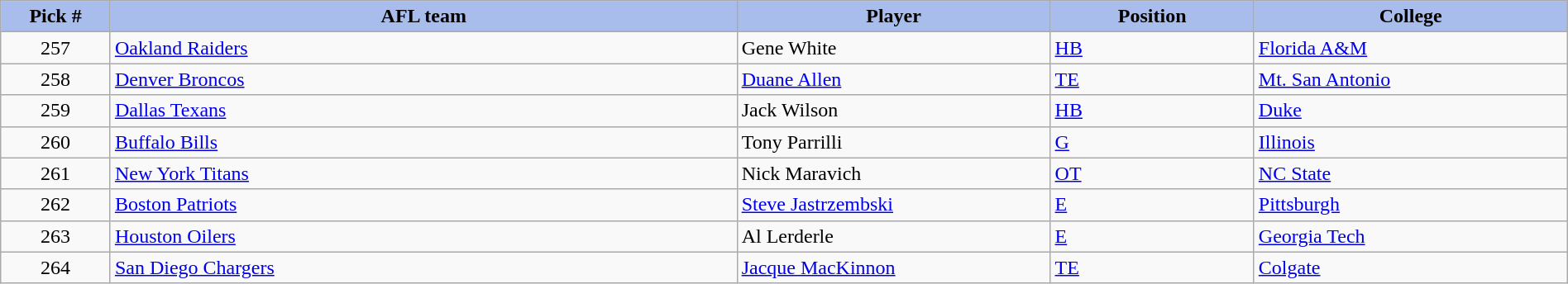<table class="wikitable sortable sortable" style="width: 100%">
<tr>
<th style="background:#A8BDEC;" width=7%>Pick #</th>
<th width=40% style="background:#A8BDEC;">AFL team</th>
<th width=20% style="background:#A8BDEC;">Player</th>
<th width=13% style="background:#A8BDEC;">Position</th>
<th style="background:#A8BDEC;">College</th>
</tr>
<tr>
<td align="center">257</td>
<td><a href='#'>Oakland Raiders</a></td>
<td>Gene White</td>
<td><a href='#'>HB</a></td>
<td><a href='#'>Florida A&M</a></td>
</tr>
<tr>
<td align="center">258</td>
<td><a href='#'>Denver Broncos</a></td>
<td><a href='#'>Duane Allen</a></td>
<td><a href='#'>TE</a></td>
<td><a href='#'>Mt. San Antonio</a></td>
</tr>
<tr>
<td align="center">259</td>
<td><a href='#'>Dallas Texans</a></td>
<td>Jack Wilson</td>
<td><a href='#'>HB</a></td>
<td><a href='#'>Duke</a></td>
</tr>
<tr>
<td align="center">260</td>
<td><a href='#'>Buffalo Bills</a></td>
<td>Tony Parrilli</td>
<td><a href='#'>G</a></td>
<td><a href='#'>Illinois</a></td>
</tr>
<tr>
<td align="center">261</td>
<td><a href='#'>New York Titans</a></td>
<td>Nick Maravich</td>
<td><a href='#'>OT</a></td>
<td><a href='#'>NC State</a></td>
</tr>
<tr>
<td align="center">262</td>
<td><a href='#'>Boston Patriots</a></td>
<td><a href='#'>Steve Jastrzembski</a></td>
<td><a href='#'>E</a></td>
<td><a href='#'>Pittsburgh</a></td>
</tr>
<tr>
<td align="center">263</td>
<td><a href='#'>Houston Oilers</a></td>
<td>Al Lerderle</td>
<td><a href='#'>E</a></td>
<td><a href='#'>Georgia Tech</a></td>
</tr>
<tr>
<td align="center">264</td>
<td><a href='#'>San Diego Chargers</a></td>
<td><a href='#'>Jacque MacKinnon</a></td>
<td><a href='#'>TE</a></td>
<td><a href='#'>Colgate</a></td>
</tr>
</table>
